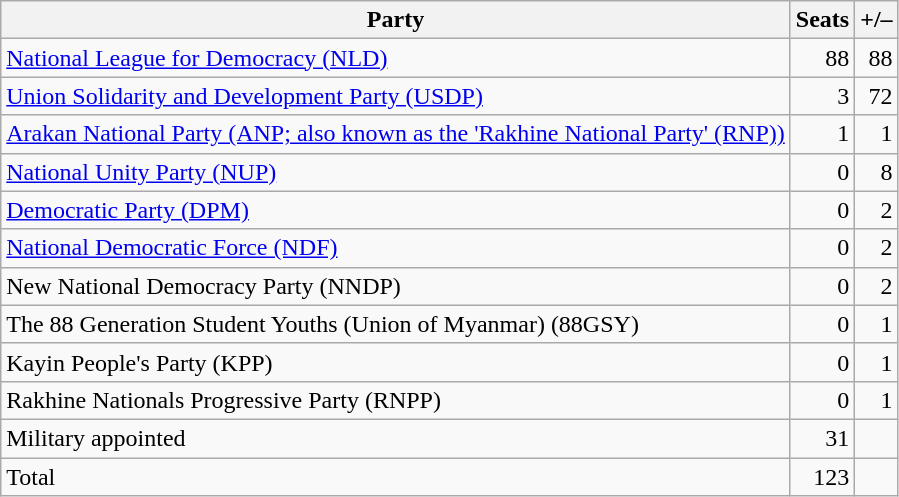<table class=wikitable style=text-align:right>
<tr>
<th>Party</th>
<th>Seats</th>
<th>+/–</th>
</tr>
<tr>
<td align=left><a href='#'>National League for Democracy (NLD)</a></td>
<td>88</td>
<td>88</td>
</tr>
<tr>
<td align=left><a href='#'>Union Solidarity and Development Party (USDP)</a></td>
<td>3</td>
<td>72</td>
</tr>
<tr>
<td align=left><a href='#'>Arakan National Party (ANP; also known as the 'Rakhine National Party' (RNP))</a></td>
<td>1</td>
<td>1</td>
</tr>
<tr>
<td align=left><a href='#'>National Unity Party (NUP)</a></td>
<td>0</td>
<td>8</td>
</tr>
<tr>
<td align=left><a href='#'>Democratic Party (DPM)</a></td>
<td>0</td>
<td>2</td>
</tr>
<tr>
<td align=left><a href='#'>National Democratic Force (NDF)</a></td>
<td>0</td>
<td>2</td>
</tr>
<tr>
<td align=left>New National Democracy Party (NNDP)</td>
<td>0</td>
<td>2</td>
</tr>
<tr>
<td align=left>The 88 Generation Student Youths (Union of Myanmar) (88GSY)</td>
<td>0</td>
<td>1</td>
</tr>
<tr>
<td align=left>Kayin People's Party (KPP)</td>
<td>0</td>
<td>1</td>
</tr>
<tr>
<td align=left>Rakhine Nationals Progressive Party (RNPP)</td>
<td>0</td>
<td>1</td>
</tr>
<tr>
<td align=left>Military appointed</td>
<td>31</td>
<td></td>
</tr>
<tr>
<td align=left>Total</td>
<td>123</td>
<td></td>
</tr>
</table>
